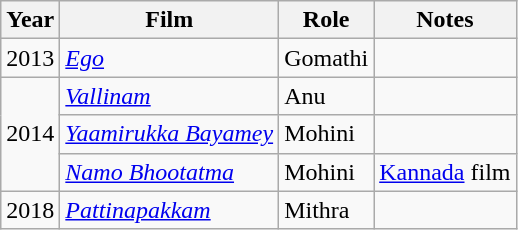<table class="wikitable sortable">
<tr>
<th>Year</th>
<th>Film</th>
<th>Role</th>
<th>Notes</th>
</tr>
<tr>
<td>2013</td>
<td><em><a href='#'>Ego</a></em></td>
<td>Gomathi</td>
<td></td>
</tr>
<tr>
<td rowspan="3">2014</td>
<td><em><a href='#'>Vallinam</a></em></td>
<td>Anu</td>
<td></td>
</tr>
<tr>
<td><em><a href='#'>Yaamirukka Bayamey</a></em></td>
<td>Mohini</td>
<td></td>
</tr>
<tr>
<td><em><a href='#'>Namo Bhootatma</a></em></td>
<td>Mohini</td>
<td><a href='#'>Kannada</a> film</td>
</tr>
<tr>
<td>2018</td>
<td><em><a href='#'>Pattinapakkam</a></em></td>
<td>Mithra</td>
<td></td>
</tr>
</table>
